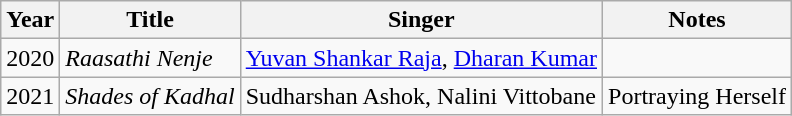<table class="wikitable sortable">
<tr>
<th>Year</th>
<th>Title</th>
<th>Singer</th>
<th class="unsortable">Notes</th>
</tr>
<tr>
<td>2020</td>
<td><em>Raasathi Nenje</em></td>
<td><a href='#'>Yuvan Shankar Raja</a>, <a href='#'>Dharan Kumar</a></td>
<td></td>
</tr>
<tr>
<td>2021</td>
<td><em>Shades of Kadhal</em></td>
<td>Sudharshan Ashok, Nalini Vittobane</td>
<td>Portraying Herself</td>
</tr>
</table>
